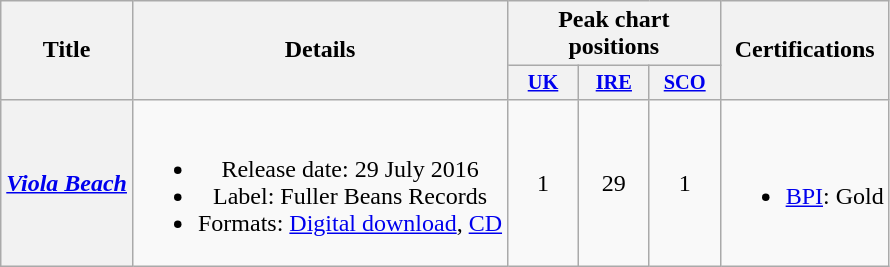<table class="wikitable plainrowheaders" style="text-align:center;">
<tr>
<th scope="col" rowspan="2">Title</th>
<th scope="col" rowspan="2">Details</th>
<th scope="col" colspan="3">Peak chart positions</th>
<th scope="col" rowspan="2">Certifications</th>
</tr>
<tr>
<th scope="col" style="width:3em;font-size:85%;"><a href='#'>UK</a><br></th>
<th scope="col" style="width:3em;font-size:85%;"><a href='#'>IRE</a><br></th>
<th scope="col" style="width:3em;font-size:85%;"><a href='#'>SCO</a><br></th>
</tr>
<tr>
<th scope="row"><em><a href='#'>Viola Beach</a></em></th>
<td><br><ul><li>Release date: 29 July 2016</li><li>Label: Fuller Beans Records</li><li>Formats: <a href='#'>Digital download</a>, <a href='#'>CD</a></li></ul></td>
<td>1</td>
<td>29</td>
<td>1</td>
<td><br><ul><li><a href='#'>BPI</a>: Gold</li></ul></td>
</tr>
</table>
